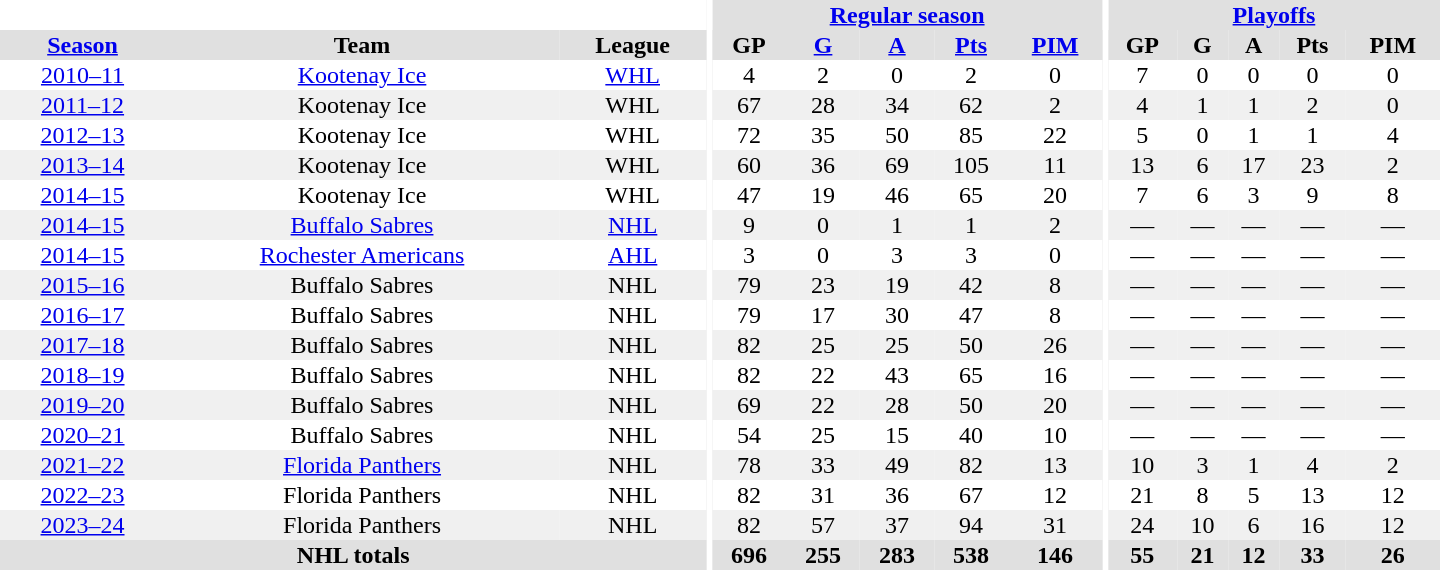<table border="0" cellpadding="1" cellspacing="0" style="text-align:center; width:60em;">
<tr bgcolor="#e0e0e0">
<th colspan="3" bgcolor="#ffffff"></th>
<th rowspan="99" bgcolor="#ffffff"></th>
<th colspan="5"><a href='#'>Regular season</a></th>
<th rowspan="99" bgcolor="#ffffff"></th>
<th colspan="5"><a href='#'>Playoffs</a></th>
</tr>
<tr bgcolor="#e0e0e0">
<th><a href='#'>Season</a></th>
<th>Team</th>
<th>League</th>
<th>GP</th>
<th><a href='#'>G</a></th>
<th><a href='#'>A</a></th>
<th><a href='#'>Pts</a></th>
<th><a href='#'>PIM</a></th>
<th>GP</th>
<th>G</th>
<th>A</th>
<th>Pts</th>
<th>PIM</th>
</tr>
<tr>
<td><a href='#'>2010–11</a></td>
<td><a href='#'>Kootenay Ice</a></td>
<td><a href='#'>WHL</a></td>
<td>4</td>
<td>2</td>
<td>0</td>
<td>2</td>
<td>0</td>
<td>7</td>
<td>0</td>
<td>0</td>
<td>0</td>
<td>0</td>
</tr>
<tr bgcolor="#f0f0f0">
<td><a href='#'>2011–12</a></td>
<td>Kootenay Ice</td>
<td>WHL</td>
<td>67</td>
<td>28</td>
<td>34</td>
<td>62</td>
<td>2</td>
<td>4</td>
<td>1</td>
<td>1</td>
<td>2</td>
<td>0</td>
</tr>
<tr>
<td><a href='#'>2012–13</a></td>
<td>Kootenay Ice</td>
<td>WHL</td>
<td>72</td>
<td>35</td>
<td>50</td>
<td>85</td>
<td>22</td>
<td>5</td>
<td>0</td>
<td>1</td>
<td>1</td>
<td>4</td>
</tr>
<tr bgcolor="#f0f0f0">
<td><a href='#'>2013–14</a></td>
<td>Kootenay Ice</td>
<td>WHL</td>
<td>60</td>
<td>36</td>
<td>69</td>
<td>105</td>
<td>11</td>
<td>13</td>
<td>6</td>
<td>17</td>
<td>23</td>
<td>2</td>
</tr>
<tr>
<td><a href='#'>2014–15</a></td>
<td>Kootenay Ice</td>
<td>WHL</td>
<td>47</td>
<td>19</td>
<td>46</td>
<td>65</td>
<td>20</td>
<td>7</td>
<td>6</td>
<td>3</td>
<td>9</td>
<td>8</td>
</tr>
<tr bgcolor="#f0f0f0">
<td><a href='#'>2014–15</a></td>
<td><a href='#'>Buffalo Sabres</a></td>
<td><a href='#'>NHL</a></td>
<td>9</td>
<td>0</td>
<td>1</td>
<td>1</td>
<td>2</td>
<td>—</td>
<td>—</td>
<td>—</td>
<td>—</td>
<td>—</td>
</tr>
<tr>
<td><a href='#'>2014–15</a></td>
<td><a href='#'>Rochester Americans</a></td>
<td><a href='#'>AHL</a></td>
<td>3</td>
<td>0</td>
<td>3</td>
<td>3</td>
<td>0</td>
<td>—</td>
<td>—</td>
<td>—</td>
<td>—</td>
<td>—</td>
</tr>
<tr bgcolor="#f0f0f0">
<td><a href='#'>2015–16</a></td>
<td>Buffalo Sabres</td>
<td>NHL</td>
<td>79</td>
<td>23</td>
<td>19</td>
<td>42</td>
<td>8</td>
<td>—</td>
<td>—</td>
<td>—</td>
<td>—</td>
<td>—</td>
</tr>
<tr>
<td><a href='#'>2016–17</a></td>
<td>Buffalo Sabres</td>
<td>NHL</td>
<td>79</td>
<td>17</td>
<td>30</td>
<td>47</td>
<td>8</td>
<td>—</td>
<td>—</td>
<td>—</td>
<td>—</td>
<td>—</td>
</tr>
<tr bgcolor="#f0f0f0">
<td><a href='#'>2017–18</a></td>
<td>Buffalo Sabres</td>
<td>NHL</td>
<td>82</td>
<td>25</td>
<td>25</td>
<td>50</td>
<td>26</td>
<td>—</td>
<td>—</td>
<td>—</td>
<td>—</td>
<td>—</td>
</tr>
<tr>
<td><a href='#'>2018–19</a></td>
<td>Buffalo Sabres</td>
<td>NHL</td>
<td>82</td>
<td>22</td>
<td>43</td>
<td>65</td>
<td>16</td>
<td>—</td>
<td>—</td>
<td>—</td>
<td>—</td>
<td>—</td>
</tr>
<tr bgcolor="#f0f0f0">
<td><a href='#'>2019–20</a></td>
<td>Buffalo Sabres</td>
<td>NHL</td>
<td>69</td>
<td>22</td>
<td>28</td>
<td>50</td>
<td>20</td>
<td>—</td>
<td>—</td>
<td>—</td>
<td>—</td>
<td>—</td>
</tr>
<tr>
<td><a href='#'>2020–21</a></td>
<td>Buffalo Sabres</td>
<td>NHL</td>
<td>54</td>
<td>25</td>
<td>15</td>
<td>40</td>
<td>10</td>
<td>—</td>
<td>—</td>
<td>—</td>
<td>—</td>
<td>—</td>
</tr>
<tr bgcolor="#f0f0f0">
<td><a href='#'>2021–22</a></td>
<td><a href='#'>Florida Panthers</a></td>
<td>NHL</td>
<td>78</td>
<td>33</td>
<td>49</td>
<td>82</td>
<td>13</td>
<td>10</td>
<td>3</td>
<td>1</td>
<td>4</td>
<td>2</td>
</tr>
<tr>
<td><a href='#'>2022–23</a></td>
<td>Florida Panthers</td>
<td>NHL</td>
<td>82</td>
<td>31</td>
<td>36</td>
<td>67</td>
<td>12</td>
<td>21</td>
<td>8</td>
<td>5</td>
<td>13</td>
<td>12</td>
</tr>
<tr bgcolor="#f0f0f0">
<td><a href='#'>2023–24</a></td>
<td>Florida Panthers</td>
<td>NHL</td>
<td>82</td>
<td>57</td>
<td>37</td>
<td>94</td>
<td>31</td>
<td>24</td>
<td>10</td>
<td>6</td>
<td>16</td>
<td>12</td>
</tr>
<tr bgcolor="#e0e0e0">
<th colspan="3">NHL totals</th>
<th>696</th>
<th>255</th>
<th>283</th>
<th>538</th>
<th>146</th>
<th>55</th>
<th>21</th>
<th>12</th>
<th>33</th>
<th>26</th>
</tr>
</table>
